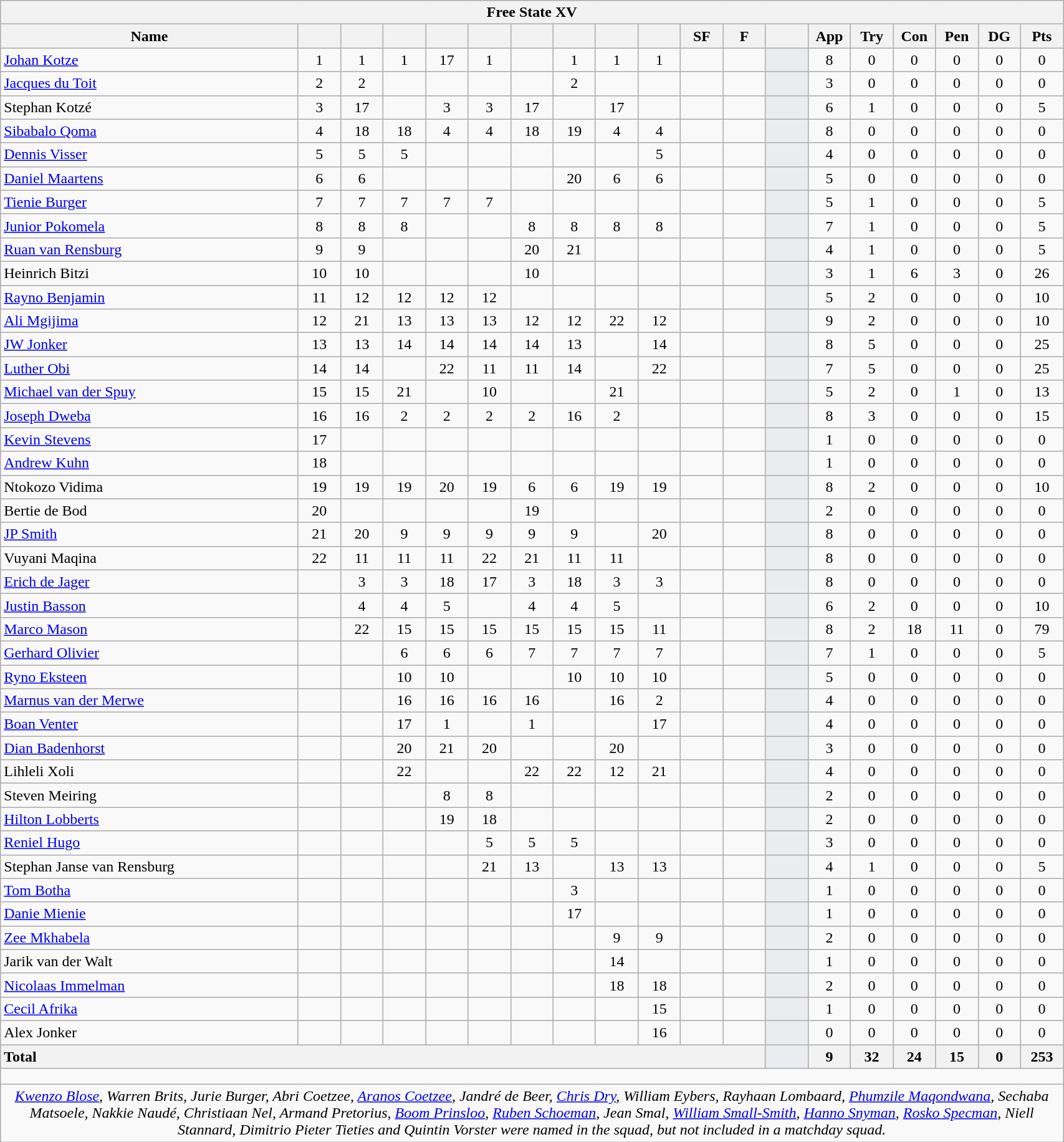<table class="wikitable collapsible collapsed" style="text-align:center; font-size:100%; width:90%">
<tr>
<th colspan="100%">Free State XV</th>
</tr>
<tr>
<th style="width:28%;">Name</th>
<th style="width:4%;"></th>
<th style="width:4%;"></th>
<th style="width:4%;"></th>
<th style="width:4%;"></th>
<th style="width:4%;"></th>
<th style="width:4%;"></th>
<th style="width:4%;"></th>
<th style="width:4%;"></th>
<th style="width:4%;"></th>
<th style="width:4%;">SF</th>
<th style="width:4%;">F</th>
<th style="width:4%;"></th>
<th style="width:4%;">App</th>
<th style="width:4%;">Try</th>
<th style="width:4%;">Con</th>
<th style="width:4%;">Pen</th>
<th style="width:4%;">DG</th>
<th style="width:4%;">Pts</th>
</tr>
<tr>
<td style="text-align:left;"><a href='#'>Johan Kotze</a></td>
<td>1</td>
<td>1</td>
<td>1</td>
<td>17 </td>
<td>1</td>
<td></td>
<td>1</td>
<td>1</td>
<td>1</td>
<td></td>
<td></td>
<td style="background:#EBECF0;"></td>
<td>8</td>
<td>0</td>
<td>0</td>
<td>0</td>
<td>0</td>
<td>0</td>
</tr>
<tr>
<td style="text-align:left;"><a href='#'>Jacques du Toit</a></td>
<td>2</td>
<td>2</td>
<td></td>
<td></td>
<td></td>
<td></td>
<td>2</td>
<td></td>
<td></td>
<td></td>
<td></td>
<td style="background:#EBECF0;"></td>
<td>3</td>
<td>0</td>
<td>0</td>
<td>0</td>
<td>0</td>
<td>0</td>
</tr>
<tr>
<td style="text-align:left;">Stephan Kotzé</td>
<td>3</td>
<td>17 </td>
<td></td>
<td>3</td>
<td>3</td>
<td>17 </td>
<td></td>
<td>17 </td>
<td></td>
<td></td>
<td></td>
<td style="background:#EBECF0;"></td>
<td>6</td>
<td>1</td>
<td>0</td>
<td>0</td>
<td>0</td>
<td>5</td>
</tr>
<tr>
<td style="text-align:left;"><a href='#'>Sibabalo Qoma</a></td>
<td>4</td>
<td>18</td>
<td>18 </td>
<td>4</td>
<td>4</td>
<td>18 </td>
<td>19 </td>
<td>4</td>
<td>4</td>
<td></td>
<td></td>
<td style="background:#EBECF0;"></td>
<td>8</td>
<td>0</td>
<td>0</td>
<td>0</td>
<td>0</td>
<td>0</td>
</tr>
<tr>
<td style="text-align:left;"><a href='#'>Dennis Visser</a></td>
<td>5</td>
<td>5</td>
<td>5</td>
<td></td>
<td></td>
<td></td>
<td></td>
<td></td>
<td>5</td>
<td></td>
<td></td>
<td style="background:#EBECF0;"></td>
<td>4</td>
<td>0</td>
<td>0</td>
<td>0</td>
<td>0</td>
<td>0</td>
</tr>
<tr>
<td style="text-align:left;"><a href='#'>Daniel Maartens</a></td>
<td>6</td>
<td>6</td>
<td></td>
<td></td>
<td></td>
<td></td>
<td>20 </td>
<td>6</td>
<td>6</td>
<td></td>
<td></td>
<td style="background:#EBECF0;"></td>
<td>5</td>
<td>0</td>
<td>0</td>
<td>0</td>
<td>0</td>
<td>0</td>
</tr>
<tr>
<td style="text-align:left;"><a href='#'>Tienie Burger</a></td>
<td>7</td>
<td>7</td>
<td>7</td>
<td>7</td>
<td>7</td>
<td></td>
<td></td>
<td></td>
<td></td>
<td></td>
<td></td>
<td style="background:#EBECF0;"></td>
<td>5</td>
<td>1</td>
<td>0</td>
<td>0</td>
<td>0</td>
<td>5</td>
</tr>
<tr>
<td style="text-align:left;"><a href='#'>Junior Pokomela</a></td>
<td>8</td>
<td>8</td>
<td>8</td>
<td></td>
<td></td>
<td>8</td>
<td>8</td>
<td>8</td>
<td>8</td>
<td></td>
<td></td>
<td style="background:#EBECF0;"></td>
<td>7</td>
<td>1</td>
<td>0</td>
<td>0</td>
<td>0</td>
<td>5</td>
</tr>
<tr>
<td style="text-align:left;"><a href='#'>Ruan van Rensburg</a></td>
<td>9</td>
<td>9</td>
<td></td>
<td></td>
<td></td>
<td>20 </td>
<td>21 </td>
<td></td>
<td></td>
<td></td>
<td></td>
<td style="background:#EBECF0;"></td>
<td>4</td>
<td>1</td>
<td>0</td>
<td>0</td>
<td>0</td>
<td>5</td>
</tr>
<tr>
<td style="text-align:left;">Heinrich Bitzi</td>
<td>10</td>
<td>10</td>
<td></td>
<td></td>
<td></td>
<td>10</td>
<td></td>
<td></td>
<td></td>
<td></td>
<td></td>
<td style="background:#EBECF0;"></td>
<td>3</td>
<td>1</td>
<td>6</td>
<td>3</td>
<td>0</td>
<td>26</td>
</tr>
<tr>
<td style="text-align:left;"><a href='#'>Rayno Benjamin</a></td>
<td>11</td>
<td>12</td>
<td>12</td>
<td>12</td>
<td>12</td>
<td></td>
<td></td>
<td></td>
<td></td>
<td></td>
<td></td>
<td style="background:#EBECF0;"></td>
<td>5</td>
<td>2</td>
<td>0</td>
<td>0</td>
<td>0</td>
<td>10</td>
</tr>
<tr>
<td style="text-align:left;"><a href='#'>Ali Mgijima</a></td>
<td>12</td>
<td>21 </td>
<td>13</td>
<td>13</td>
<td>13</td>
<td>12</td>
<td>12</td>
<td>22 </td>
<td>12</td>
<td></td>
<td></td>
<td style="background:#EBECF0;"></td>
<td>9</td>
<td>2</td>
<td>0</td>
<td>0</td>
<td>0</td>
<td>10</td>
</tr>
<tr>
<td style="text-align:left;"><a href='#'>JW Jonker</a></td>
<td>13</td>
<td>13</td>
<td>14</td>
<td>14</td>
<td>14</td>
<td>14</td>
<td>13</td>
<td></td>
<td>14</td>
<td></td>
<td></td>
<td style="background:#EBECF0;"></td>
<td>8</td>
<td>5</td>
<td>0</td>
<td>0</td>
<td>0</td>
<td>25</td>
</tr>
<tr>
<td style="text-align:left;"><a href='#'>Luther Obi</a></td>
<td>14</td>
<td>14</td>
<td></td>
<td>22 </td>
<td>11</td>
<td>11</td>
<td>14</td>
<td></td>
<td>22 </td>
<td></td>
<td></td>
<td style="background:#EBECF0;"></td>
<td>7</td>
<td>5</td>
<td>0</td>
<td>0</td>
<td>0</td>
<td>25</td>
</tr>
<tr>
<td style="text-align:left;"><a href='#'>Michael van der Spuy</a></td>
<td>15</td>
<td>15</td>
<td>21 </td>
<td></td>
<td>10</td>
<td></td>
<td></td>
<td>21 </td>
<td></td>
<td></td>
<td></td>
<td style="background:#EBECF0;"></td>
<td>5</td>
<td>2</td>
<td>0</td>
<td>1</td>
<td>0</td>
<td>13</td>
</tr>
<tr>
<td style="text-align:left;"><a href='#'>Joseph Dweba</a></td>
<td>16 </td>
<td>16 </td>
<td>2</td>
<td>2</td>
<td>2</td>
<td>2</td>
<td>16 </td>
<td>2</td>
<td></td>
<td></td>
<td></td>
<td style="background:#EBECF0;"></td>
<td>8</td>
<td>3</td>
<td>0</td>
<td>0</td>
<td>0</td>
<td>15</td>
</tr>
<tr>
<td style="text-align:left;"><a href='#'>Kevin Stevens</a></td>
<td>17 </td>
<td></td>
<td></td>
<td></td>
<td></td>
<td></td>
<td></td>
<td></td>
<td></td>
<td></td>
<td></td>
<td style="background:#EBECF0;"></td>
<td>1</td>
<td>0</td>
<td>0</td>
<td>0</td>
<td>0</td>
<td>0</td>
</tr>
<tr>
<td style="text-align:left;"><a href='#'>Andrew Kuhn</a></td>
<td>18 </td>
<td></td>
<td></td>
<td></td>
<td></td>
<td></td>
<td></td>
<td></td>
<td></td>
<td></td>
<td></td>
<td style="background:#EBECF0;"></td>
<td>1</td>
<td>0</td>
<td>0</td>
<td>0</td>
<td>0</td>
<td>0</td>
</tr>
<tr>
<td style="text-align:left;">Ntokozo Vidima</td>
<td>19 </td>
<td>19 </td>
<td>19 </td>
<td>20</td>
<td>19 </td>
<td>6</td>
<td>6</td>
<td>19 </td>
<td>19 </td>
<td></td>
<td></td>
<td style="background:#EBECF0;"></td>
<td>8</td>
<td>2</td>
<td>0</td>
<td>0</td>
<td>0</td>
<td>10</td>
</tr>
<tr>
<td style="text-align:left;">Bertie de Bod</td>
<td>20 </td>
<td></td>
<td></td>
<td></td>
<td></td>
<td>19 </td>
<td></td>
<td></td>
<td></td>
<td></td>
<td></td>
<td style="background:#EBECF0;"></td>
<td>2</td>
<td>0</td>
<td>0</td>
<td>0</td>
<td>0</td>
<td>0</td>
</tr>
<tr>
<td style="text-align:left;"><a href='#'>JP Smith</a></td>
<td>21 </td>
<td>20 </td>
<td>9</td>
<td>9</td>
<td>9</td>
<td>9</td>
<td>9</td>
<td></td>
<td>20 </td>
<td></td>
<td></td>
<td style="background:#EBECF0;"></td>
<td>8</td>
<td>0</td>
<td>0</td>
<td>0</td>
<td>0</td>
<td>0</td>
</tr>
<tr>
<td style="text-align:left;">Vuyani Maqina</td>
<td>22 </td>
<td>11</td>
<td>11</td>
<td>11</td>
<td>22 </td>
<td>21 </td>
<td>11</td>
<td>11</td>
<td></td>
<td></td>
<td></td>
<td style="background:#EBECF0;"></td>
<td>8</td>
<td>0</td>
<td>0</td>
<td>0</td>
<td>0</td>
<td>0</td>
</tr>
<tr>
<td style="text-align:left;"><a href='#'>Erich de Jager</a></td>
<td></td>
<td>3</td>
<td>3</td>
<td>18 </td>
<td>17 </td>
<td>3</td>
<td>18 </td>
<td>3</td>
<td>3</td>
<td></td>
<td></td>
<td style="background:#EBECF0;"></td>
<td>8</td>
<td>0</td>
<td>0</td>
<td>0</td>
<td>0</td>
<td>0</td>
</tr>
<tr>
<td style="text-align:left;"><a href='#'>Justin Basson</a></td>
<td></td>
<td>4</td>
<td>4</td>
<td>5</td>
<td></td>
<td>4</td>
<td>4</td>
<td>5</td>
<td></td>
<td></td>
<td></td>
<td style="background:#EBECF0;"></td>
<td>6</td>
<td>2</td>
<td>0</td>
<td>0</td>
<td>0</td>
<td>10</td>
</tr>
<tr>
<td style="text-align:left;"><a href='#'>Marco Mason</a></td>
<td></td>
<td>22 </td>
<td>15</td>
<td>15</td>
<td>15</td>
<td>15</td>
<td>15</td>
<td>15</td>
<td>11</td>
<td></td>
<td></td>
<td style="background:#EBECF0;"></td>
<td>8</td>
<td>2</td>
<td>18</td>
<td>11</td>
<td>0</td>
<td>79</td>
</tr>
<tr>
<td style="text-align:left;"><a href='#'>Gerhard Olivier</a></td>
<td></td>
<td></td>
<td>6</td>
<td>6</td>
<td>6</td>
<td>7</td>
<td>7</td>
<td>7</td>
<td>7</td>
<td></td>
<td></td>
<td style="background:#EBECF0;"></td>
<td>7</td>
<td>1</td>
<td>0</td>
<td>0</td>
<td>0</td>
<td>5</td>
</tr>
<tr>
<td style="text-align:left;"><a href='#'>Ryno Eksteen</a></td>
<td></td>
<td></td>
<td>10</td>
<td>10</td>
<td></td>
<td></td>
<td>10</td>
<td>10</td>
<td>10</td>
<td></td>
<td></td>
<td style="background:#EBECF0;"></td>
<td>5</td>
<td>0</td>
<td>0</td>
<td>0</td>
<td>0</td>
<td>0</td>
</tr>
<tr>
<td style="text-align:left;"><a href='#'>Marnus van der Merwe</a></td>
<td></td>
<td></td>
<td>16 </td>
<td>16 </td>
<td>16</td>
<td>16 </td>
<td></td>
<td>16</td>
<td>2</td>
<td></td>
<td></td>
<td style="background:#EBECF0;"></td>
<td>4</td>
<td>0</td>
<td>0</td>
<td>0</td>
<td>0</td>
<td>0</td>
</tr>
<tr>
<td style="text-align:left;"><a href='#'>Boan Venter</a></td>
<td></td>
<td></td>
<td>17 </td>
<td>1</td>
<td></td>
<td>1</td>
<td></td>
<td></td>
<td>17 </td>
<td></td>
<td></td>
<td style="background:#EBECF0;"></td>
<td>4</td>
<td>0</td>
<td>0</td>
<td>0</td>
<td>0</td>
<td>0</td>
</tr>
<tr>
<td style="text-align:left;"><a href='#'>Dian Badenhorst</a></td>
<td></td>
<td></td>
<td>20</td>
<td>21 </td>
<td>20 </td>
<td></td>
<td></td>
<td>20 </td>
<td></td>
<td></td>
<td></td>
<td style="background:#EBECF0;"></td>
<td>3</td>
<td>0</td>
<td>0</td>
<td>0</td>
<td>0</td>
<td>0</td>
</tr>
<tr>
<td style="text-align:left;">Lihleli Xoli</td>
<td></td>
<td></td>
<td>22</td>
<td></td>
<td></td>
<td>22 </td>
<td>22 </td>
<td>12</td>
<td>21 </td>
<td></td>
<td></td>
<td style="background:#EBECF0;"></td>
<td>4</td>
<td>0</td>
<td>0</td>
<td>0</td>
<td>0</td>
<td>0</td>
</tr>
<tr>
<td style="text-align:left;">Steven Meiring</td>
<td></td>
<td></td>
<td></td>
<td>8</td>
<td>8</td>
<td></td>
<td></td>
<td></td>
<td></td>
<td></td>
<td></td>
<td style="background:#EBECF0;"></td>
<td>2</td>
<td>0</td>
<td>0</td>
<td>0</td>
<td>0</td>
<td>0</td>
</tr>
<tr>
<td style="text-align:left;"><a href='#'>Hilton Lobberts</a></td>
<td></td>
<td></td>
<td></td>
<td>19 </td>
<td>18 </td>
<td></td>
<td></td>
<td></td>
<td></td>
<td></td>
<td></td>
<td style="background:#EBECF0;"></td>
<td>2</td>
<td>0</td>
<td>0</td>
<td>0</td>
<td>0</td>
<td>0</td>
</tr>
<tr>
<td style="text-align:left;"><a href='#'>Reniel Hugo</a></td>
<td></td>
<td></td>
<td></td>
<td></td>
<td>5</td>
<td>5</td>
<td>5</td>
<td></td>
<td></td>
<td></td>
<td></td>
<td style="background:#EBECF0;"></td>
<td>3</td>
<td>0</td>
<td>0</td>
<td>0</td>
<td>0</td>
<td>0</td>
</tr>
<tr>
<td style="text-align:left;">Stephan Janse van Rensburg</td>
<td></td>
<td></td>
<td></td>
<td></td>
<td>21 </td>
<td>13</td>
<td></td>
<td>13</td>
<td>13</td>
<td></td>
<td></td>
<td style="background:#EBECF0;"></td>
<td>4</td>
<td>1</td>
<td>0</td>
<td>0</td>
<td>0</td>
<td>5</td>
</tr>
<tr>
<td style="text-align:left;"><a href='#'>Tom Botha</a></td>
<td></td>
<td></td>
<td></td>
<td></td>
<td></td>
<td></td>
<td>3</td>
<td></td>
<td></td>
<td></td>
<td></td>
<td style="background:#EBECF0;"></td>
<td>1</td>
<td>0</td>
<td>0</td>
<td>0</td>
<td>0</td>
<td>0</td>
</tr>
<tr>
<td style="text-align:left;"><a href='#'>Danie Mienie</a></td>
<td></td>
<td></td>
<td></td>
<td></td>
<td></td>
<td></td>
<td>17 </td>
<td></td>
<td></td>
<td></td>
<td></td>
<td style="background:#EBECF0;"></td>
<td>1</td>
<td>0</td>
<td>0</td>
<td>0</td>
<td>0</td>
<td>0</td>
</tr>
<tr>
<td style="text-align:left;"><a href='#'>Zee Mkhabela</a></td>
<td></td>
<td></td>
<td></td>
<td></td>
<td></td>
<td></td>
<td></td>
<td>9</td>
<td>9</td>
<td></td>
<td></td>
<td style="background:#EBECF0;"></td>
<td>2</td>
<td>0</td>
<td>0</td>
<td>0</td>
<td>0</td>
<td>0</td>
</tr>
<tr>
<td style="text-align:left;">Jarik van der Walt</td>
<td></td>
<td></td>
<td></td>
<td></td>
<td></td>
<td></td>
<td></td>
<td>14</td>
<td></td>
<td></td>
<td></td>
<td style="background:#EBECF0;"></td>
<td>1</td>
<td>0</td>
<td>0</td>
<td>0</td>
<td>0</td>
<td>0</td>
</tr>
<tr>
<td style="text-align:left;"><a href='#'>Nicolaas Immelman</a></td>
<td></td>
<td></td>
<td></td>
<td></td>
<td></td>
<td></td>
<td></td>
<td>18 </td>
<td>18 </td>
<td></td>
<td></td>
<td style="background:#EBECF0;"></td>
<td>2</td>
<td>0</td>
<td>0</td>
<td>0</td>
<td>0</td>
<td>0</td>
</tr>
<tr>
<td style="text-align:left;"><a href='#'>Cecil Afrika</a></td>
<td></td>
<td></td>
<td></td>
<td></td>
<td></td>
<td></td>
<td></td>
<td></td>
<td>15</td>
<td></td>
<td></td>
<td style="background:#EBECF0;"></td>
<td>1</td>
<td>0</td>
<td>0</td>
<td>0</td>
<td>0</td>
<td>0</td>
</tr>
<tr>
<td style="text-align:left;">Alex Jonker</td>
<td></td>
<td></td>
<td></td>
<td></td>
<td></td>
<td></td>
<td></td>
<td></td>
<td>16</td>
<td></td>
<td></td>
<td style="background:#EBECF0;"></td>
<td>0</td>
<td>0</td>
<td>0</td>
<td>0</td>
<td>0</td>
<td>0</td>
</tr>
<tr>
<th colspan="12" style="text-align:left;">Total</th>
<th style="background:#EBECF0;"></th>
<th>9</th>
<th>32</th>
<th>24</th>
<th>15</th>
<th>0</th>
<th>253</th>
</tr>
<tr class="sortbottom">
<td colspan="100%" style="height: 10px;"></td>
</tr>
<tr class="sortbottom">
<td colspan="100%" style="text-align:center;"><em><a href='#'>Kwenzo Blose</a>, Warren Brits, Jurie Burger, Abri Coetzee, <a href='#'>Aranos Coetzee</a>, Jandré de Beer, <a href='#'>Chris Dry</a>, William Eybers, Rayhaan Lombaard, <a href='#'>Phumzile Maqondwana</a>, Sechaba Matsoele, Nakkie Naudé, Christiaan Nel, Armand Pretorius, <a href='#'>Boom Prinsloo</a>, <a href='#'>Ruben Schoeman</a>, Jean Smal, <a href='#'>William Small-Smith</a>, <a href='#'>Hanno Snyman</a>, <a href='#'>Rosko Specman</a>, Niell Stannard, Dimitrio Pieter Tieties and Quintin Vorster were named in the squad, but not included in a matchday squad.</em></td>
</tr>
</table>
